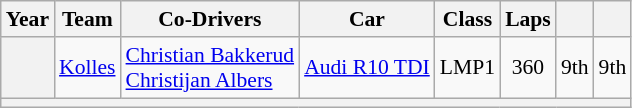<table class="wikitable" style="text-align:center; font-size:90%">
<tr>
<th>Year</th>
<th>Team</th>
<th>Co-Drivers</th>
<th>Car</th>
<th>Class</th>
<th>Laps</th>
<th></th>
<th></th>
</tr>
<tr>
<th></th>
<td align="left" nowrap> <a href='#'>Kolles</a></td>
<td align="left" nowrap> <a href='#'>Christian Bakkerud</a><br> <a href='#'>Christijan Albers</a></td>
<td align="left" nowrap><a href='#'>Audi R10 TDI</a></td>
<td>LMP1</td>
<td>360</td>
<td>9th</td>
<td>9th</td>
</tr>
<tr>
<th colspan="8"></th>
</tr>
</table>
